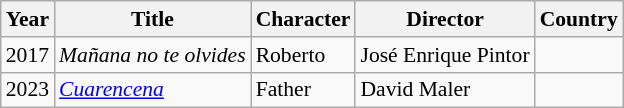<table class="wikitable" style="font-size: 90%;">
<tr>
<th>Year</th>
<th>Title</th>
<th>Character</th>
<th>Director</th>
<th>Country</th>
</tr>
<tr>
<td>2017</td>
<td><em>Mañana no te olvides</em></td>
<td>Roberto</td>
<td>José Enrique Pintor</td>
<td></td>
</tr>
<tr>
<td>2023</td>
<td><em><a href='#'>Cuarencena</a></em></td>
<td>Father</td>
<td>David Maler</td>
<td></td>
</tr>
</table>
